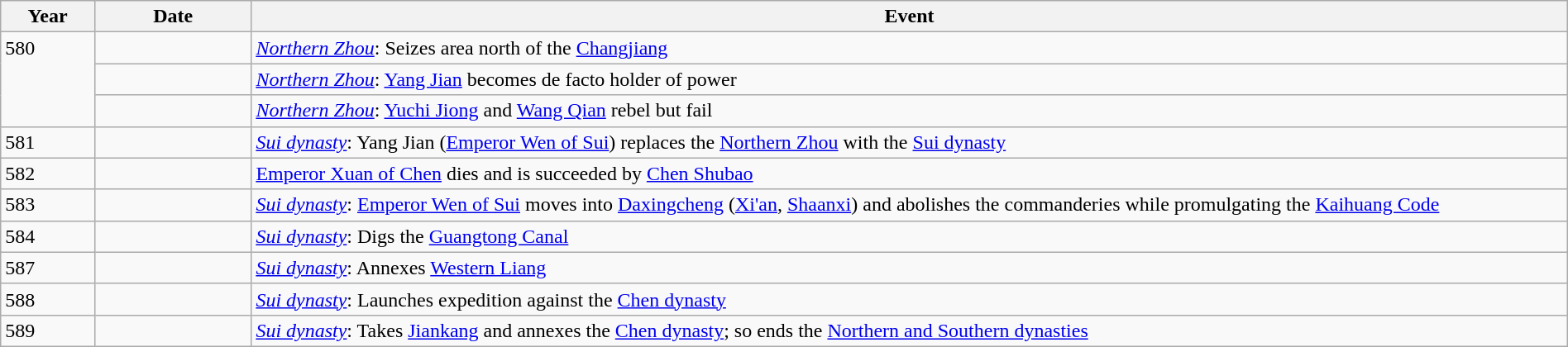<table class="wikitable" style="width:100%;">
<tr>
<th style="width:6%">Year</th>
<th style="width:10%">Date</th>
<th>Event</th>
</tr>
<tr>
<td rowspan="3" style="vertical-align:top;">580</td>
<td></td>
<td><em><a href='#'>Northern Zhou</a></em>: Seizes area north of the <a href='#'>Changjiang</a></td>
</tr>
<tr>
<td></td>
<td><em><a href='#'>Northern Zhou</a></em>: <a href='#'>Yang Jian</a> becomes de facto holder of power</td>
</tr>
<tr>
<td></td>
<td><em><a href='#'>Northern Zhou</a></em>: <a href='#'>Yuchi Jiong</a> and <a href='#'>Wang Qian</a> rebel but fail</td>
</tr>
<tr>
<td>581</td>
<td></td>
<td><em><a href='#'>Sui dynasty</a></em>: Yang Jian (<a href='#'>Emperor Wen of Sui</a>) replaces the <a href='#'>Northern Zhou</a> with the <a href='#'>Sui dynasty</a></td>
</tr>
<tr>
<td>582</td>
<td></td>
<td><a href='#'>Emperor Xuan of Chen</a> dies and is succeeded by <a href='#'>Chen Shubao</a></td>
</tr>
<tr>
<td>583</td>
<td></td>
<td><em><a href='#'>Sui dynasty</a></em>: <a href='#'>Emperor Wen of Sui</a> moves into <a href='#'>Daxingcheng</a> (<a href='#'>Xi'an</a>, <a href='#'>Shaanxi</a>) and abolishes the commanderies while promulgating the <a href='#'>Kaihuang Code</a></td>
</tr>
<tr>
<td>584</td>
<td></td>
<td><em><a href='#'>Sui dynasty</a></em>: Digs the <a href='#'>Guangtong Canal</a></td>
</tr>
<tr>
<td>587</td>
<td></td>
<td><em><a href='#'>Sui dynasty</a></em>: Annexes <a href='#'>Western Liang</a></td>
</tr>
<tr>
<td>588</td>
<td></td>
<td><em><a href='#'>Sui dynasty</a></em>: Launches expedition against the <a href='#'>Chen dynasty</a></td>
</tr>
<tr>
<td>589</td>
<td></td>
<td><em><a href='#'>Sui dynasty</a></em>: Takes <a href='#'>Jiankang</a> and annexes the <a href='#'>Chen dynasty</a>; so ends the <a href='#'>Northern and Southern dynasties</a></td>
</tr>
</table>
